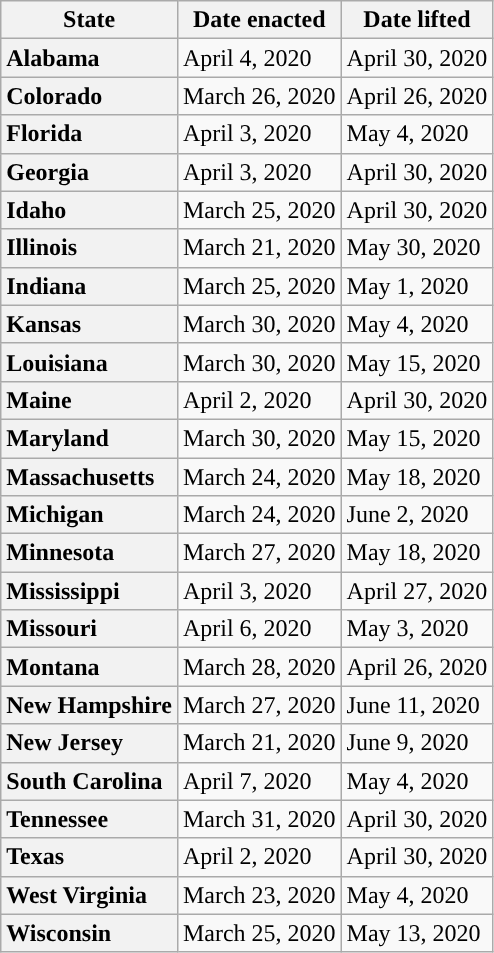<table class="wikitable sortable collapsible">
<tr>
<th>State</th>
<th>Date enacted</th>
<th>Date lifted</th>
</tr>
<tr>
<th style="text-align:left;">Alabama</th>
<td>April 4, 2020</td>
<td>April 30, 2020</td>
</tr>
<tr>
<th style="text-align:left;">Colorado</th>
<td>March 26, 2020</td>
<td>April 26, 2020</td>
</tr>
<tr>
<th style="text-align:left;">Florida</th>
<td>April 3, 2020</td>
<td>May 4, 2020</td>
</tr>
<tr>
<th style="text-align:left;">Georgia</th>
<td>April 3, 2020</td>
<td>April 30, 2020</td>
</tr>
<tr>
<th style="text-align:left;">Idaho</th>
<td>March 25, 2020</td>
<td>April 30, 2020</td>
</tr>
<tr>
<th style="text-align:left;">Illinois</th>
<td>March 21, 2020</td>
<td>May 30, 2020</td>
</tr>
<tr>
<th style="text-align:left;">Indiana</th>
<td>March 25, 2020</td>
<td>May 1, 2020</td>
</tr>
<tr>
<th style="text-align:left;">Kansas</th>
<td>March 30, 2020</td>
<td>May 4, 2020</td>
</tr>
<tr>
<th style="text-align:left;">Louisiana</th>
<td>March 30, 2020</td>
<td>May 15, 2020</td>
</tr>
<tr>
<th style="text-align:left;">Maine</th>
<td>April 2, 2020</td>
<td>April 30, 2020</td>
</tr>
<tr>
<th style="text-align:left;">Maryland</th>
<td>March 30, 2020</td>
<td>May 15, 2020</td>
</tr>
<tr>
<th style="text-align:left;">Massachusetts</th>
<td>March 24, 2020</td>
<td>May 18, 2020</td>
</tr>
<tr>
<th style="text-align:left;">Michigan</th>
<td>March 24, 2020</td>
<td>June 2, 2020</td>
</tr>
<tr>
<th style="text-align:left;">Minnesota</th>
<td>March 27, 2020</td>
<td>May 18, 2020</td>
</tr>
<tr>
<th style="text-align:left;">Mississippi</th>
<td>April 3, 2020</td>
<td>April 27, 2020</td>
</tr>
<tr>
<th style="text-align:left;">Missouri</th>
<td>April 6, 2020</td>
<td>May 3, 2020</td>
</tr>
<tr>
<th style="text-align:left;">Montana</th>
<td>March 28, 2020</td>
<td>April 26, 2020</td>
</tr>
<tr>
<th style="text-align:left;">New Hampshire</th>
<td>March 27, 2020</td>
<td>June 11, 2020</td>
</tr>
<tr>
<th style="text-align:left;">New Jersey</th>
<td>March 21, 2020</td>
<td>June 9, 2020</td>
</tr>
<tr>
<th style="text-align:left;">South Carolina</th>
<td>April 7, 2020</td>
<td>May 4, 2020</td>
</tr>
<tr>
<th style="text-align:left;">Tennessee</th>
<td>March 31, 2020</td>
<td>April 30, 2020</td>
</tr>
<tr>
<th style="text-align:left;">Texas</th>
<td>April 2, 2020</td>
<td>April 30, 2020</td>
</tr>
<tr>
<th style="text-align:left;">West Virginia</th>
<td>March 23, 2020</td>
<td>May 4, 2020</td>
</tr>
<tr>
<th style="text-align:left;">Wisconsin</th>
<td>March 25, 2020</td>
<td>May 13, 2020</td>
</tr>
</table>
